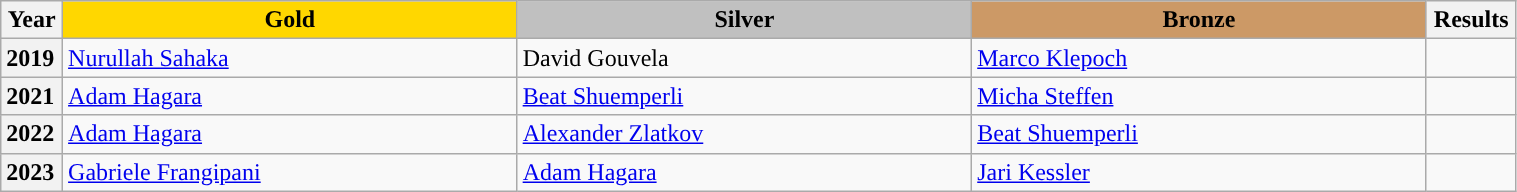<table class="wikitable unsortable" style="text-align:left; width:80%;">
<tr>
<th scope="col" style="text-align:center;">Year</th>
<td scope="col" style="text-align:center; width:30%; background:gold"><strong>Gold</strong></td>
<td scope="col" style="text-align:center; width:30%; background:silver"><strong>Silver</strong></td>
<td scope="col" style="text-align:center; width:30%; background:#c96"><strong>Bronze</strong></td>
<th scope="col" style="text-align:center;">Results</th>
</tr>
<tr>
<th scope="row" style="text-align:left">2019</th>
<td> <a href='#'>Nurullah Sahaka</a></td>
<td> David Gouvela</td>
<td> <a href='#'>Marco Klepoch</a></td>
<td></td>
</tr>
<tr>
<th scope="row" style="text-align:left">2021</th>
<td> <a href='#'>Adam Hagara</a></td>
<td> <a href='#'>Beat Shuemperli</a></td>
<td> <a href='#'>Micha Steffen</a></td>
<td></td>
</tr>
<tr>
<th scope="row" style="text-align:left">2022</th>
<td> <a href='#'>Adam Hagara</a></td>
<td> <a href='#'>Alexander Zlatkov</a></td>
<td> <a href='#'>Beat Shuemperli</a></td>
<td></td>
</tr>
<tr>
<th scope="row" style="text-align:left">2023</th>
<td> <a href='#'>Gabriele Frangipani</a></td>
<td> <a href='#'>Adam Hagara</a></td>
<td> <a href='#'>Jari Kessler</a></td>
<td></td>
</tr>
</table>
